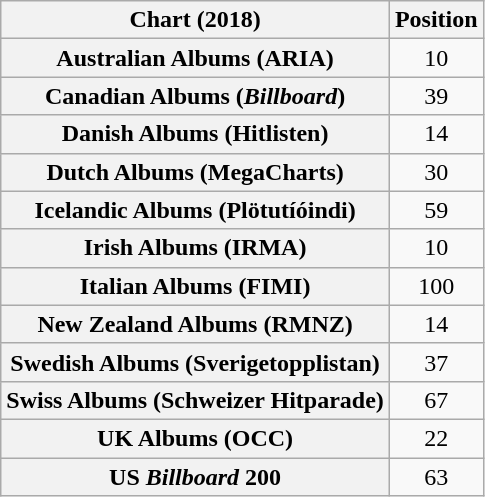<table class="wikitable sortable plainrowheaders" style="text-align:center">
<tr>
<th scope="col">Chart (2018)</th>
<th scope="col">Position</th>
</tr>
<tr>
<th scope="row">Australian Albums (ARIA)</th>
<td>10</td>
</tr>
<tr>
<th scope="row">Canadian Albums (<em>Billboard</em>)</th>
<td>39</td>
</tr>
<tr>
<th scope="row">Danish Albums (Hitlisten)</th>
<td>14</td>
</tr>
<tr>
<th scope="row">Dutch Albums (MegaCharts)</th>
<td>30</td>
</tr>
<tr>
<th scope="row">Icelandic Albums (Plötutíóindi)</th>
<td>59</td>
</tr>
<tr>
<th scope="row">Irish Albums (IRMA)</th>
<td>10</td>
</tr>
<tr>
<th scope="row">Italian Albums (FIMI)</th>
<td>100</td>
</tr>
<tr>
<th scope="row">New Zealand Albums (RMNZ)</th>
<td>14</td>
</tr>
<tr>
<th scope="row">Swedish Albums (Sverigetopplistan)</th>
<td>37</td>
</tr>
<tr>
<th scope="row">Swiss Albums (Schweizer Hitparade)</th>
<td>67</td>
</tr>
<tr>
<th scope="row">UK Albums (OCC)</th>
<td>22</td>
</tr>
<tr>
<th scope="row">US <em>Billboard</em> 200</th>
<td>63</td>
</tr>
</table>
